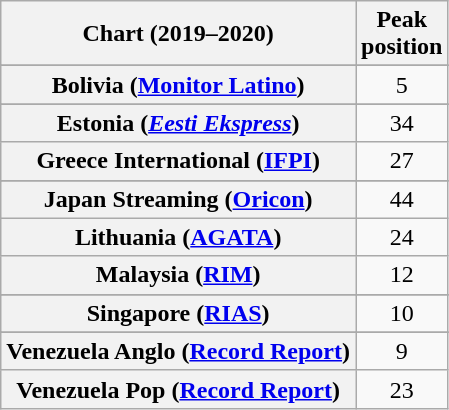<table class="wikitable sortable plainrowheaders" style="text-align:center;">
<tr>
<th scope="col">Chart (2019–2020)</th>
<th scope="col">Peak<br>position</th>
</tr>
<tr>
</tr>
<tr>
</tr>
<tr>
</tr>
<tr>
</tr>
<tr>
<th scope="row">Bolivia (<a href='#'>Monitor Latino</a>)</th>
<td>5</td>
</tr>
<tr>
</tr>
<tr>
</tr>
<tr>
</tr>
<tr>
</tr>
<tr>
</tr>
<tr>
</tr>
<tr>
<th scope="row">Estonia (<em><a href='#'>Eesti Ekspress</a></em>)</th>
<td>34</td>
</tr>
<tr>
<th scope="row">Greece International (<a href='#'>IFPI</a>)</th>
<td>27</td>
</tr>
<tr>
</tr>
<tr>
</tr>
<tr>
<th scope="row">Japan Streaming (<a href='#'>Oricon</a>)</th>
<td>44</td>
</tr>
<tr>
<th scope="row">Lithuania (<a href='#'>AGATA</a>)</th>
<td>24</td>
</tr>
<tr>
<th scope="row">Malaysia (<a href='#'>RIM</a>)</th>
<td>12</td>
</tr>
<tr>
</tr>
<tr>
</tr>
<tr>
</tr>
<tr>
</tr>
<tr>
</tr>
<tr>
<th scope="row">Singapore (<a href='#'>RIAS</a>)</th>
<td>10</td>
</tr>
<tr>
</tr>
<tr>
</tr>
<tr>
</tr>
<tr>
</tr>
<tr>
</tr>
<tr>
</tr>
<tr>
</tr>
<tr>
</tr>
<tr>
<th scope="row">Venezuela Anglo (<a href='#'>Record Report</a>)</th>
<td>9</td>
</tr>
<tr>
<th scope="row">Venezuela Pop (<a href='#'>Record Report</a>)</th>
<td>23</td>
</tr>
</table>
